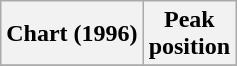<table class="wikitable sortable">
<tr>
<th align="left">Chart (1996)</th>
<th align="center">Peak<br>position</th>
</tr>
<tr>
</tr>
</table>
